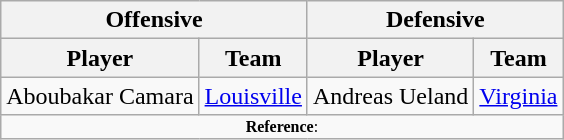<table class="wikitable" style="text-align: center;">
<tr>
<th colspan="2">Offensive</th>
<th colspan="2">Defensive</th>
</tr>
<tr>
<th>Player</th>
<th>Team</th>
<th>Player</th>
<th>Team</th>
</tr>
<tr>
<td>Aboubakar Camara</td>
<td><a href='#'>Louisville</a></td>
<td>Andreas Ueland</td>
<td><a href='#'>Virginia</a></td>
</tr>
<tr>
<td colspan="4"  style="font-size:8pt; text-align:center;"><strong>Reference</strong>:</td>
</tr>
</table>
